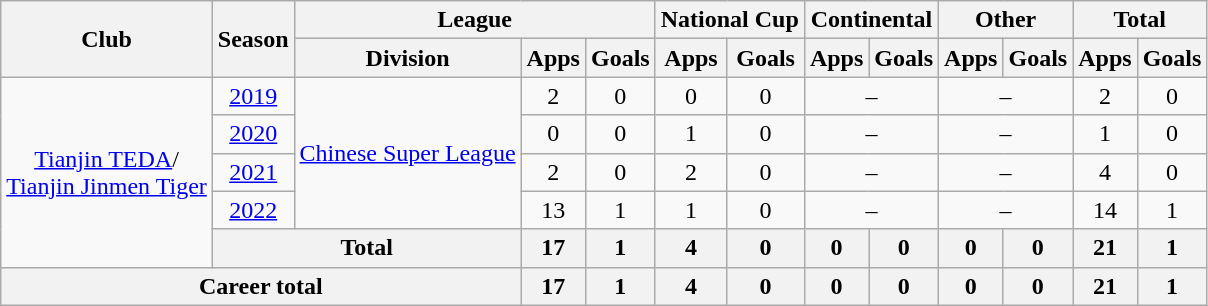<table class="wikitable" style="text-align: center">
<tr>
<th rowspan="2">Club</th>
<th rowspan="2">Season</th>
<th colspan="3">League</th>
<th colspan="2">National Cup</th>
<th colspan="2">Continental</th>
<th colspan="2">Other</th>
<th colspan="2">Total</th>
</tr>
<tr>
<th>Division</th>
<th>Apps</th>
<th>Goals</th>
<th>Apps</th>
<th>Goals</th>
<th>Apps</th>
<th>Goals</th>
<th>Apps</th>
<th>Goals</th>
<th>Apps</th>
<th>Goals</th>
</tr>
<tr>
<td rowspan=5><a href='#'>Tianjin TEDA</a>/<br><a href='#'>Tianjin Jinmen Tiger</a></td>
<td><a href='#'>2019</a></td>
<td rowspan=4><a href='#'>Chinese Super League</a></td>
<td>2</td>
<td>0</td>
<td>0</td>
<td>0</td>
<td colspan="2">–</td>
<td colspan="2">–</td>
<td>2</td>
<td>0</td>
</tr>
<tr>
<td><a href='#'>2020</a></td>
<td>0</td>
<td>0</td>
<td>1</td>
<td>0</td>
<td colspan="2">–</td>
<td colspan="2">–</td>
<td>1</td>
<td>0</td>
</tr>
<tr>
<td><a href='#'>2021</a></td>
<td>2</td>
<td>0</td>
<td>2</td>
<td>0</td>
<td colspan="2">–</td>
<td colspan="2">–</td>
<td>4</td>
<td>0</td>
</tr>
<tr>
<td><a href='#'>2022</a></td>
<td>13</td>
<td>1</td>
<td>1</td>
<td>0</td>
<td colspan="2">–</td>
<td colspan="2">–</td>
<td>14</td>
<td>1</td>
</tr>
<tr>
<th colspan=2>Total</th>
<th>17</th>
<th>1</th>
<th>4</th>
<th>0</th>
<th>0</th>
<th>0</th>
<th>0</th>
<th>0</th>
<th>21</th>
<th>1</th>
</tr>
<tr>
<th colspan=3>Career total</th>
<th>17</th>
<th>1</th>
<th>4</th>
<th>0</th>
<th>0</th>
<th>0</th>
<th>0</th>
<th>0</th>
<th>21</th>
<th>1</th>
</tr>
</table>
